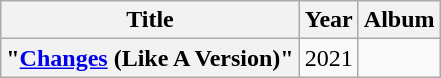<table class="wikitable plainrowheaders" style="text-align:center;">
<tr>
<th>Title</th>
<th>Year</th>
<th>Album</th>
</tr>
<tr>
<th scope="row">"<a href='#'>Changes</a> (Like A Version)"<br></th>
<td>2021</td>
<td></td>
</tr>
</table>
